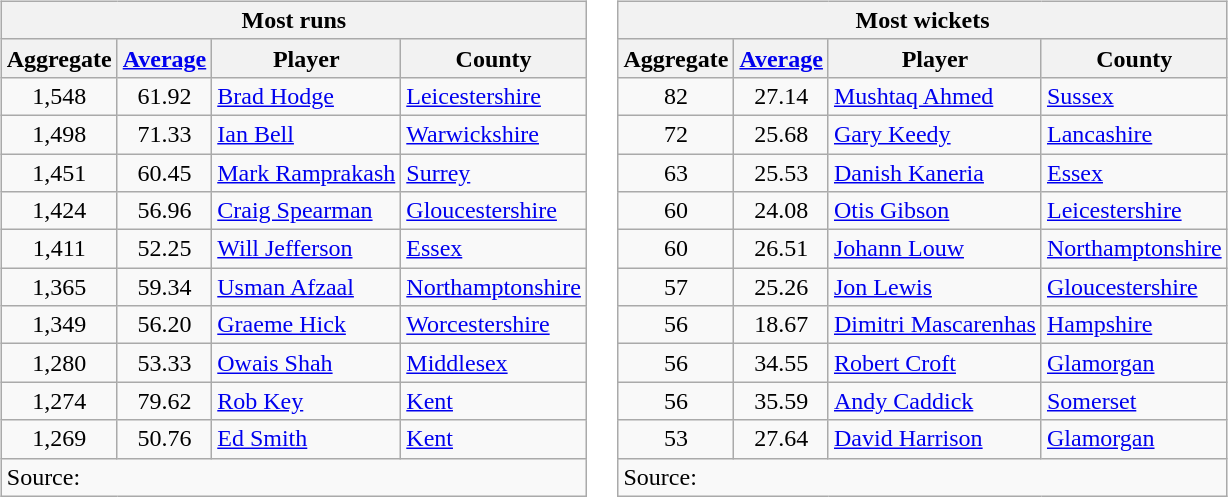<table>
<tr valign="top">
<td><br><table class="wikitable" style="text-align:left;">
<tr>
<th colspan=4>Most runs</th>
</tr>
<tr>
<th>Aggregate</th>
<th><a href='#'>Average</a></th>
<th>Player</th>
<th>County</th>
</tr>
<tr>
<td style="text-align:center;">1,548</td>
<td style="text-align:center;">61.92</td>
<td><a href='#'>Brad Hodge</a></td>
<td><a href='#'>Leicestershire</a></td>
</tr>
<tr>
<td style="text-align:center;">1,498</td>
<td style="text-align:center;">71.33</td>
<td><a href='#'>Ian Bell</a></td>
<td><a href='#'>Warwickshire</a></td>
</tr>
<tr>
<td style="text-align:center;">1,451</td>
<td style="text-align:center;">60.45</td>
<td><a href='#'>Mark Ramprakash</a></td>
<td><a href='#'>Surrey</a></td>
</tr>
<tr>
<td style="text-align:center;">1,424</td>
<td style="text-align:center;">56.96</td>
<td><a href='#'>Craig Spearman</a></td>
<td><a href='#'>Gloucestershire</a></td>
</tr>
<tr>
<td style="text-align:center;">1,411</td>
<td style="text-align:center;">52.25</td>
<td><a href='#'>Will Jefferson</a></td>
<td><a href='#'>Essex</a></td>
</tr>
<tr>
<td style="text-align:center;">1,365</td>
<td style="text-align:center;">59.34</td>
<td><a href='#'>Usman Afzaal</a></td>
<td><a href='#'>Northamptonshire</a></td>
</tr>
<tr>
<td style="text-align:center;">1,349</td>
<td style="text-align:center;">56.20</td>
<td><a href='#'>Graeme Hick</a></td>
<td><a href='#'>Worcestershire</a></td>
</tr>
<tr>
<td style="text-align:center;">1,280</td>
<td style="text-align:center;">53.33</td>
<td><a href='#'>Owais Shah</a></td>
<td><a href='#'>Middlesex</a></td>
</tr>
<tr>
<td style="text-align:center;">1,274</td>
<td style="text-align:center;">79.62</td>
<td><a href='#'>Rob Key</a></td>
<td><a href='#'>Kent</a></td>
</tr>
<tr>
<td style="text-align:center;">1,269</td>
<td style="text-align:center;">50.76</td>
<td><a href='#'>Ed Smith</a></td>
<td><a href='#'>Kent</a></td>
</tr>
<tr>
<td colspan=4 align="left">Source:</td>
</tr>
</table>
</td>
<td><br><table class="wikitable" style="text-align:left;">
<tr>
<th colspan=4>Most wickets</th>
</tr>
<tr>
<th>Aggregate</th>
<th><a href='#'>Average</a></th>
<th>Player</th>
<th>County</th>
</tr>
<tr>
<td style="text-align:center;">82</td>
<td style="text-align:center;">27.14</td>
<td><a href='#'>Mushtaq Ahmed</a></td>
<td><a href='#'>Sussex</a></td>
</tr>
<tr>
<td style="text-align:center;">72</td>
<td style="text-align:center;">25.68</td>
<td><a href='#'>Gary Keedy</a></td>
<td><a href='#'>Lancashire</a></td>
</tr>
<tr>
<td style="text-align:center;">63</td>
<td style="text-align:center;">25.53</td>
<td><a href='#'>Danish Kaneria</a></td>
<td><a href='#'>Essex</a></td>
</tr>
<tr>
<td style="text-align:center;">60</td>
<td style="text-align:center;">24.08</td>
<td><a href='#'>Otis Gibson</a></td>
<td><a href='#'>Leicestershire</a></td>
</tr>
<tr>
<td style="text-align:center;">60</td>
<td style="text-align:center;">26.51</td>
<td><a href='#'>Johann Louw</a></td>
<td><a href='#'>Northamptonshire</a></td>
</tr>
<tr>
<td style="text-align:center;">57</td>
<td style="text-align:center;">25.26</td>
<td><a href='#'>Jon Lewis</a></td>
<td><a href='#'>Gloucestershire</a></td>
</tr>
<tr>
<td style="text-align:center;">56</td>
<td style="text-align:center;">18.67</td>
<td><a href='#'>Dimitri Mascarenhas</a></td>
<td><a href='#'>Hampshire</a></td>
</tr>
<tr>
<td style="text-align:center;">56</td>
<td style="text-align:center;">34.55</td>
<td><a href='#'>Robert Croft</a></td>
<td><a href='#'>Glamorgan</a></td>
</tr>
<tr>
<td style="text-align:center;">56</td>
<td style="text-align:center;">35.59</td>
<td><a href='#'>Andy Caddick</a></td>
<td><a href='#'>Somerset</a></td>
</tr>
<tr>
<td style="text-align:center;">53</td>
<td style="text-align:center;">27.64</td>
<td><a href='#'>David Harrison</a></td>
<td><a href='#'>Glamorgan</a></td>
</tr>
<tr>
<td colspan=4 align="left">Source:</td>
</tr>
</table>
</td>
</tr>
</table>
